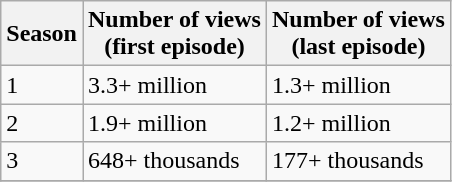<table class="wikitable">
<tr>
<th>Season</th>
<th>Number of views<br>(first episode)</th>
<th>Number of views<br>(last episode)</th>
</tr>
<tr>
<td>1</td>
<td>3.3+ million</td>
<td>1.3+ million</td>
</tr>
<tr>
<td>2</td>
<td>1.9+ million</td>
<td>1.2+ million</td>
</tr>
<tr>
<td>3</td>
<td>648+ thousands</td>
<td>177+ thousands</td>
</tr>
<tr>
</tr>
</table>
